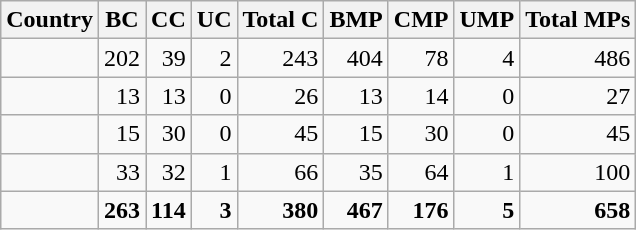<table class="wikitable mw-datatable sortable">
<tr>
<th>Country</th>
<th>BC</th>
<th>CC</th>
<th>UC</th>
<th>Total C</th>
<th>BMP</th>
<th>CMP</th>
<th>UMP</th>
<th>Total MPs</th>
</tr>
<tr>
<td></td>
<td align=right>202</td>
<td align=right>39</td>
<td align=right>2</td>
<td align=right>243</td>
<td align=right>404</td>
<td align=right>78</td>
<td align=right>4</td>
<td align=right>486</td>
</tr>
<tr>
<td></td>
<td align=right>13</td>
<td align=right>13</td>
<td align=right>0</td>
<td align=right>26</td>
<td align=right>13</td>
<td align=right>14</td>
<td align=right>0</td>
<td align=right>27</td>
</tr>
<tr>
<td></td>
<td align=right>15</td>
<td align=right>30</td>
<td align=right>0</td>
<td align=right>45</td>
<td align=right>15</td>
<td align=right>30</td>
<td align=right>0</td>
<td align=right>45</td>
</tr>
<tr>
<td></td>
<td align=right>33</td>
<td align=right>32</td>
<td align=right>1</td>
<td align=right>66</td>
<td align=right>35</td>
<td align=right>64</td>
<td align=right>1</td>
<td align=right>100</td>
</tr>
<tr class="sortbottom" style="font-weight:bold">
<td></td>
<td align=right>263</td>
<td align=right>114</td>
<td align=right>3</td>
<td align=right>380</td>
<td align=right>467</td>
<td align=right>176</td>
<td align=right>5</td>
<td align=right>658</td>
</tr>
</table>
